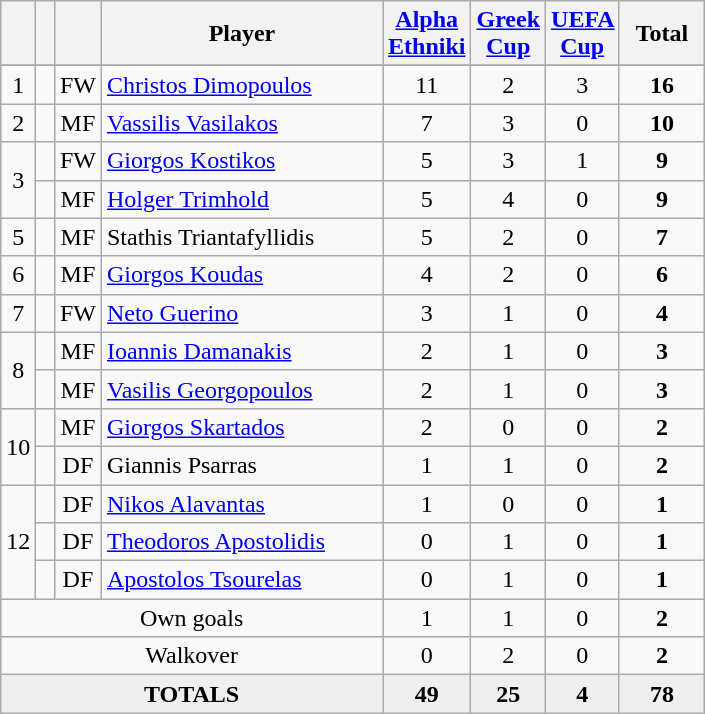<table class="wikitable sortable" style="text-align:center">
<tr>
<th width=5></th>
<th width=5></th>
<th width=5></th>
<th width=180>Player</th>
<th width=30><a href='#'>Alpha Ethniki</a></th>
<th width=30><a href='#'>Greek Cup</a></th>
<th width=30><a href='#'>UEFA Cup</a></th>
<th width=50>Total</th>
</tr>
<tr>
</tr>
<tr>
<td>1</td>
<td></td>
<td>FW</td>
<td align=left> <a href='#'>Christos Dimopoulos</a></td>
<td>11</td>
<td>2</td>
<td>3</td>
<td><strong>16</strong></td>
</tr>
<tr>
<td>2</td>
<td></td>
<td>MF</td>
<td align=left> <a href='#'>Vassilis Vasilakos</a></td>
<td>7</td>
<td>3</td>
<td>0</td>
<td><strong>10</strong></td>
</tr>
<tr>
<td rowspan=2>3</td>
<td></td>
<td>FW</td>
<td align=left> <a href='#'>Giorgos Kostikos</a></td>
<td>5</td>
<td>3</td>
<td>1</td>
<td><strong>9</strong></td>
</tr>
<tr>
<td></td>
<td>MF</td>
<td align=left> <a href='#'>Holger Trimhold</a></td>
<td>5</td>
<td>4</td>
<td>0</td>
<td><strong>9</strong></td>
</tr>
<tr>
<td>5</td>
<td></td>
<td>MF</td>
<td align=left> Stathis Triantafyllidis</td>
<td>5</td>
<td>2</td>
<td>0</td>
<td><strong>7</strong></td>
</tr>
<tr>
<td>6</td>
<td></td>
<td>MF</td>
<td align=left> <a href='#'>Giorgos Koudas</a></td>
<td>4</td>
<td>2</td>
<td>0</td>
<td><strong>6</strong></td>
</tr>
<tr>
<td>7</td>
<td></td>
<td>FW</td>
<td align=left> <a href='#'>Neto Guerino</a></td>
<td>3</td>
<td>1</td>
<td>0</td>
<td><strong>4</strong></td>
</tr>
<tr>
<td rowspan=2>8</td>
<td></td>
<td>MF</td>
<td align=left> <a href='#'>Ioannis Damanakis</a></td>
<td>2</td>
<td>1</td>
<td>0</td>
<td><strong>3</strong></td>
</tr>
<tr>
<td></td>
<td>MF</td>
<td align=left> <a href='#'>Vasilis Georgopoulos</a></td>
<td>2</td>
<td>1</td>
<td>0</td>
<td><strong>3</strong></td>
</tr>
<tr>
<td rowspan=2>10</td>
<td></td>
<td>MF</td>
<td align=left> <a href='#'>Giorgos Skartados</a></td>
<td>2</td>
<td>0</td>
<td>0</td>
<td><strong>2</strong></td>
</tr>
<tr>
<td></td>
<td>DF</td>
<td align=left> Giannis Psarras</td>
<td>1</td>
<td>1</td>
<td>0</td>
<td><strong>2</strong></td>
</tr>
<tr>
<td rowspan=3>12</td>
<td></td>
<td>DF</td>
<td align=left> <a href='#'>Nikos Alavantas</a></td>
<td>1</td>
<td>0</td>
<td>0</td>
<td><strong>1</strong></td>
</tr>
<tr>
<td></td>
<td>DF</td>
<td align=left> <a href='#'>Theodoros Apostolidis</a></td>
<td>0</td>
<td>1</td>
<td>0</td>
<td><strong>1</strong></td>
</tr>
<tr>
<td></td>
<td>DF</td>
<td align=left> <a href='#'>Apostolos Tsourelas</a></td>
<td>0</td>
<td>1</td>
<td>0</td>
<td><strong>1</strong></td>
</tr>
<tr>
<td colspan="4">Own goals</td>
<td>1</td>
<td>1</td>
<td>0</td>
<td><strong>2</strong></td>
</tr>
<tr>
<td colspan="4">Walkover</td>
<td>0</td>
<td>2</td>
<td>0</td>
<td><strong>2</strong></td>
</tr>
<tr bgcolor="#EFEFEF">
<td colspan=4><strong>TOTALS</strong></td>
<td><strong>49</strong></td>
<td><strong>25</strong></td>
<td><strong>4</strong></td>
<td><strong>78</strong></td>
</tr>
</table>
